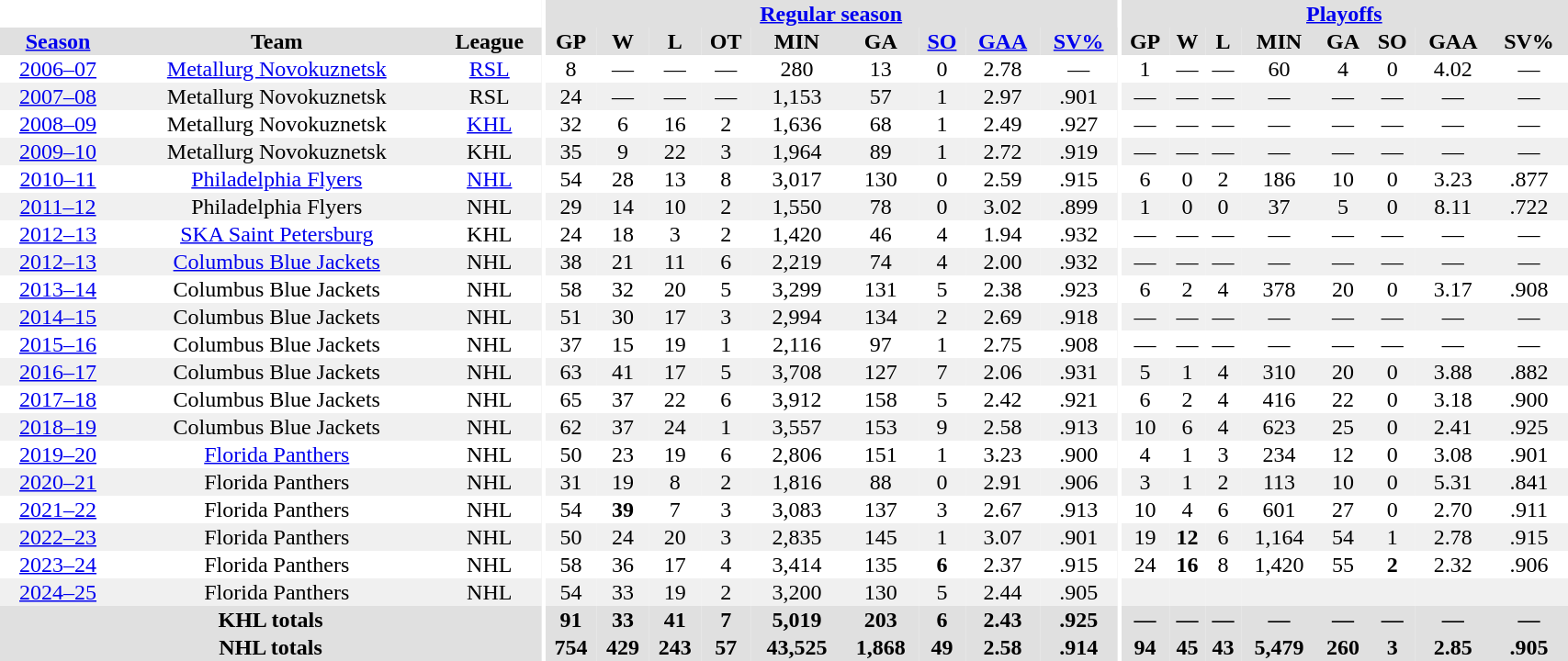<table border="0" cellpadding="1" cellspacing="0" style="text-align:center; width:90%;">
<tr bgcolor="#e0e0e0">
<th colspan="3" bgcolor="#ffffff"></th>
<th rowspan="99" bgcolor="#ffffff"></th>
<th colspan="9" bgcolor="#e0e0e0"><a href='#'>Regular season</a></th>
<th rowspan="99" bgcolor="#ffffff"></th>
<th colspan="8" bgcolor="#e0e0e0"><a href='#'>Playoffs</a></th>
</tr>
<tr bgcolor="#e0e0e0">
<th><a href='#'>Season</a></th>
<th>Team</th>
<th>League</th>
<th>GP</th>
<th>W</th>
<th>L</th>
<th>OT</th>
<th>MIN</th>
<th>GA</th>
<th><a href='#'>SO</a></th>
<th><a href='#'>GAA</a></th>
<th><a href='#'>SV%</a></th>
<th>GP</th>
<th>W</th>
<th>L</th>
<th>MIN</th>
<th>GA</th>
<th>SO</th>
<th>GAA</th>
<th>SV%</th>
</tr>
<tr>
<td><a href='#'>2006–07</a></td>
<td><a href='#'>Metallurg Novokuznetsk</a></td>
<td><a href='#'>RSL</a></td>
<td>8</td>
<td>—</td>
<td>—</td>
<td>—</td>
<td>280</td>
<td>13</td>
<td>0</td>
<td>2.78</td>
<td>—</td>
<td>1</td>
<td>—</td>
<td>—</td>
<td>60</td>
<td>4</td>
<td>0</td>
<td>4.02</td>
<td>—</td>
</tr>
<tr bgcolor="#f0f0f0">
<td><a href='#'>2007–08</a></td>
<td>Metallurg Novokuznetsk</td>
<td>RSL</td>
<td>24</td>
<td>—</td>
<td>—</td>
<td>—</td>
<td>1,153</td>
<td>57</td>
<td>1</td>
<td>2.97</td>
<td>.901</td>
<td>—</td>
<td>—</td>
<td>—</td>
<td>—</td>
<td>—</td>
<td>—</td>
<td>—</td>
<td>—</td>
</tr>
<tr>
<td><a href='#'>2008–09</a></td>
<td>Metallurg Novokuznetsk</td>
<td><a href='#'>KHL</a></td>
<td>32</td>
<td>6</td>
<td>16</td>
<td>2</td>
<td>1,636</td>
<td>68</td>
<td>1</td>
<td>2.49</td>
<td>.927</td>
<td>—</td>
<td>—</td>
<td>—</td>
<td>—</td>
<td>—</td>
<td>—</td>
<td>—</td>
<td>—</td>
</tr>
<tr bgcolor="#f0f0f0">
<td><a href='#'>2009–10</a></td>
<td>Metallurg Novokuznetsk</td>
<td>KHL</td>
<td>35</td>
<td>9</td>
<td>22</td>
<td>3</td>
<td>1,964</td>
<td>89</td>
<td>1</td>
<td>2.72</td>
<td>.919</td>
<td>—</td>
<td>—</td>
<td>—</td>
<td>—</td>
<td>—</td>
<td>—</td>
<td>—</td>
<td>—</td>
</tr>
<tr>
<td><a href='#'>2010–11</a></td>
<td><a href='#'>Philadelphia Flyers</a></td>
<td><a href='#'>NHL</a></td>
<td>54</td>
<td>28</td>
<td>13</td>
<td>8</td>
<td>3,017</td>
<td>130</td>
<td>0</td>
<td>2.59</td>
<td>.915</td>
<td>6</td>
<td>0</td>
<td>2</td>
<td>186</td>
<td>10</td>
<td>0</td>
<td>3.23</td>
<td>.877</td>
</tr>
<tr bgcolor="#f0f0f0">
<td><a href='#'>2011–12</a></td>
<td>Philadelphia Flyers</td>
<td>NHL</td>
<td>29</td>
<td>14</td>
<td>10</td>
<td>2</td>
<td>1,550</td>
<td>78</td>
<td>0</td>
<td>3.02</td>
<td>.899</td>
<td>1</td>
<td>0</td>
<td>0</td>
<td>37</td>
<td>5</td>
<td>0</td>
<td>8.11</td>
<td>.722</td>
</tr>
<tr>
<td><a href='#'>2012–13</a></td>
<td><a href='#'>SKA Saint Petersburg</a></td>
<td>KHL</td>
<td>24</td>
<td>18</td>
<td>3</td>
<td>2</td>
<td>1,420</td>
<td>46</td>
<td>4</td>
<td>1.94</td>
<td>.932</td>
<td>—</td>
<td>—</td>
<td>—</td>
<td>—</td>
<td>—</td>
<td>—</td>
<td>—</td>
<td>—</td>
</tr>
<tr bgcolor="#f0f0f0">
<td><a href='#'>2012–13</a></td>
<td><a href='#'>Columbus Blue Jackets</a></td>
<td>NHL</td>
<td>38</td>
<td>21</td>
<td>11</td>
<td>6</td>
<td>2,219</td>
<td>74</td>
<td>4</td>
<td>2.00</td>
<td>.932</td>
<td>—</td>
<td>—</td>
<td>—</td>
<td>—</td>
<td>—</td>
<td>—</td>
<td>—</td>
<td>—</td>
</tr>
<tr>
<td><a href='#'>2013–14</a></td>
<td>Columbus Blue Jackets</td>
<td>NHL</td>
<td>58</td>
<td>32</td>
<td>20</td>
<td>5</td>
<td>3,299</td>
<td>131</td>
<td>5</td>
<td>2.38</td>
<td>.923</td>
<td>6</td>
<td>2</td>
<td>4</td>
<td>378</td>
<td>20</td>
<td>0</td>
<td>3.17</td>
<td>.908</td>
</tr>
<tr bgcolor="#f0f0f0">
<td><a href='#'>2014–15</a></td>
<td>Columbus Blue Jackets</td>
<td>NHL</td>
<td>51</td>
<td>30</td>
<td>17</td>
<td>3</td>
<td>2,994</td>
<td>134</td>
<td>2</td>
<td>2.69</td>
<td>.918</td>
<td>—</td>
<td>—</td>
<td>—</td>
<td>—</td>
<td>—</td>
<td>—</td>
<td>—</td>
<td>—</td>
</tr>
<tr>
<td><a href='#'>2015–16</a></td>
<td>Columbus Blue Jackets</td>
<td>NHL</td>
<td>37</td>
<td>15</td>
<td>19</td>
<td>1</td>
<td>2,116</td>
<td>97</td>
<td>1</td>
<td>2.75</td>
<td>.908</td>
<td>—</td>
<td>—</td>
<td>—</td>
<td>—</td>
<td>—</td>
<td>—</td>
<td>—</td>
<td>—</td>
</tr>
<tr bgcolor="#f0f0f0">
<td><a href='#'>2016–17</a></td>
<td>Columbus Blue Jackets</td>
<td>NHL</td>
<td>63</td>
<td>41</td>
<td>17</td>
<td>5</td>
<td>3,708</td>
<td>127</td>
<td>7</td>
<td>2.06</td>
<td>.931</td>
<td>5</td>
<td>1</td>
<td>4</td>
<td>310</td>
<td>20</td>
<td>0</td>
<td>3.88</td>
<td>.882</td>
</tr>
<tr>
<td><a href='#'>2017–18</a></td>
<td>Columbus Blue Jackets</td>
<td>NHL</td>
<td>65</td>
<td>37</td>
<td>22</td>
<td>6</td>
<td>3,912</td>
<td>158</td>
<td>5</td>
<td>2.42</td>
<td>.921</td>
<td>6</td>
<td>2</td>
<td>4</td>
<td>416</td>
<td>22</td>
<td>0</td>
<td>3.18</td>
<td>.900</td>
</tr>
<tr bgcolor="#f0f0f0">
<td><a href='#'>2018–19</a></td>
<td>Columbus Blue Jackets</td>
<td>NHL</td>
<td>62</td>
<td>37</td>
<td>24</td>
<td>1</td>
<td>3,557</td>
<td>153</td>
<td>9</td>
<td>2.58</td>
<td>.913</td>
<td>10</td>
<td>6</td>
<td>4</td>
<td>623</td>
<td>25</td>
<td>0</td>
<td>2.41</td>
<td>.925</td>
</tr>
<tr>
<td><a href='#'>2019–20</a></td>
<td><a href='#'>Florida Panthers</a></td>
<td>NHL</td>
<td>50</td>
<td>23</td>
<td>19</td>
<td>6</td>
<td>2,806</td>
<td>151</td>
<td>1</td>
<td>3.23</td>
<td>.900</td>
<td>4</td>
<td>1</td>
<td>3</td>
<td>234</td>
<td>12</td>
<td>0</td>
<td>3.08</td>
<td>.901</td>
</tr>
<tr bgcolor="#f0f0f0">
<td><a href='#'>2020–21</a></td>
<td>Florida Panthers</td>
<td>NHL</td>
<td>31</td>
<td>19</td>
<td>8</td>
<td>2</td>
<td>1,816</td>
<td>88</td>
<td>0</td>
<td>2.91</td>
<td>.906</td>
<td>3</td>
<td>1</td>
<td>2</td>
<td>113</td>
<td>10</td>
<td>0</td>
<td>5.31</td>
<td>.841</td>
</tr>
<tr>
<td><a href='#'>2021–22</a></td>
<td>Florida Panthers</td>
<td>NHL</td>
<td>54</td>
<td><strong>39</strong></td>
<td>7</td>
<td>3</td>
<td>3,083</td>
<td>137</td>
<td>3</td>
<td>2.67</td>
<td>.913</td>
<td>10</td>
<td>4</td>
<td>6</td>
<td>601</td>
<td>27</td>
<td>0</td>
<td>2.70</td>
<td>.911</td>
</tr>
<tr bgcolor="#f0f0f0">
<td><a href='#'>2022–23</a></td>
<td>Florida Panthers</td>
<td>NHL</td>
<td>50</td>
<td>24</td>
<td>20</td>
<td>3</td>
<td>2,835</td>
<td>145</td>
<td>1</td>
<td>3.07</td>
<td>.901</td>
<td>19</td>
<td><strong>12</strong></td>
<td>6</td>
<td>1,164</td>
<td>54</td>
<td>1</td>
<td>2.78</td>
<td>.915</td>
</tr>
<tr>
<td><a href='#'>2023–24</a></td>
<td>Florida Panthers</td>
<td>NHL</td>
<td>58</td>
<td>36</td>
<td>17</td>
<td>4</td>
<td>3,414</td>
<td>135</td>
<td><strong>6</strong></td>
<td>2.37</td>
<td>.915</td>
<td>24</td>
<td><strong>16</strong></td>
<td>8</td>
<td>1,420</td>
<td>55</td>
<td><strong>2</strong></td>
<td>2.32</td>
<td>.906</td>
</tr>
<tr bgcolor="#f0f0f0">
<td><a href='#'>2024–25</a></td>
<td>Florida Panthers</td>
<td>NHL</td>
<td>54</td>
<td>33</td>
<td>19</td>
<td>2</td>
<td>3,200</td>
<td>130</td>
<td>5</td>
<td>2.44</td>
<td>.905</td>
<td></td>
<td></td>
<td></td>
<td></td>
<td></td>
<td></td>
<td></td>
<td></td>
</tr>
<tr bgcolor="#e0e0e0">
<th colspan="3">KHL totals</th>
<th>91</th>
<th>33</th>
<th>41</th>
<th>7</th>
<th>5,019</th>
<th>203</th>
<th>6</th>
<th>2.43</th>
<th>.925</th>
<th>—</th>
<th>—</th>
<th>—</th>
<th>—</th>
<th>—</th>
<th>—</th>
<th>—</th>
<th>—</th>
</tr>
<tr bgcolor="#e0e0e0">
<th colspan="3">NHL totals</th>
<th>754</th>
<th>429</th>
<th>243</th>
<th>57</th>
<th>43,525</th>
<th>1,868</th>
<th>49</th>
<th>2.58</th>
<th>.914</th>
<th>94</th>
<th>45</th>
<th>43</th>
<th>5,479</th>
<th>260</th>
<th>3</th>
<th>2.85</th>
<th>.905</th>
</tr>
</table>
